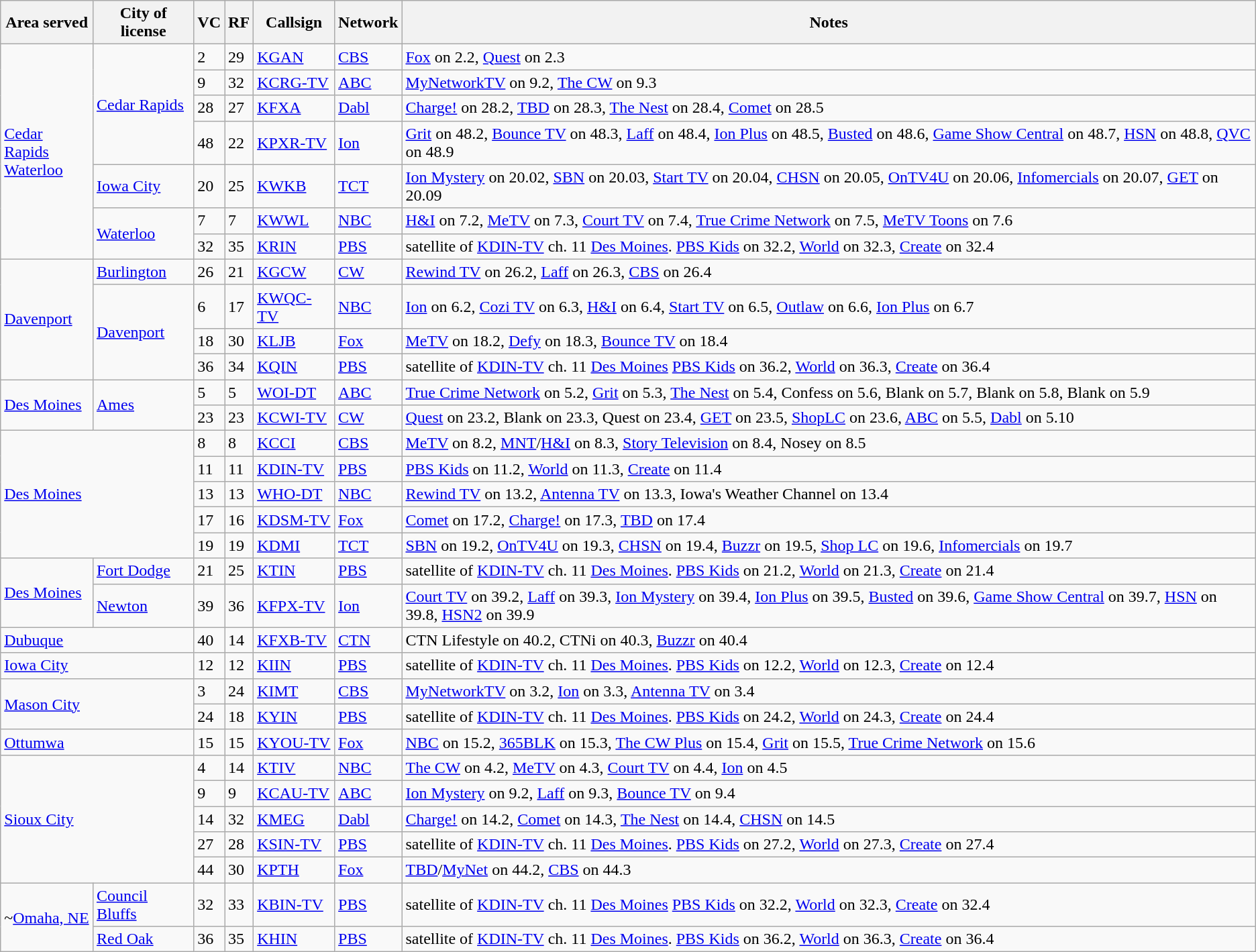<table class="sortable wikitable" style="margin: 1em 1em 1em 0; background: #f9f9f9;">
<tr>
<th>Area served</th>
<th>City of license</th>
<th>VC</th>
<th>RF</th>
<th>Callsign</th>
<th>Network</th>
<th class="unsortable">Notes</th>
</tr>
<tr>
<td rowspan="7"><a href='#'>Cedar Rapids</a><br><a href='#'>Waterloo</a></td>
<td rowspan="4"><a href='#'>Cedar Rapids</a></td>
<td>2</td>
<td>29</td>
<td><a href='#'>KGAN</a></td>
<td><a href='#'>CBS</a></td>
<td><a href='#'>Fox</a> on 2.2, <a href='#'>Quest</a> on 2.3</td>
</tr>
<tr>
<td>9</td>
<td>32</td>
<td><a href='#'>KCRG-TV</a></td>
<td><a href='#'>ABC</a></td>
<td><a href='#'>MyNetworkTV</a> on 9.2, <a href='#'>The CW</a> on 9.3</td>
</tr>
<tr>
<td>28</td>
<td>27</td>
<td><a href='#'>KFXA</a></td>
<td><a href='#'>Dabl</a></td>
<td><a href='#'>Charge!</a> on 28.2, <a href='#'>TBD</a> on 28.3, <a href='#'>The Nest</a> on 28.4, <a href='#'>Comet</a> on 28.5</td>
</tr>
<tr>
<td>48</td>
<td>22</td>
<td><a href='#'>KPXR-TV</a></td>
<td><a href='#'>Ion</a></td>
<td><a href='#'>Grit</a> on 48.2, <a href='#'>Bounce TV</a> on 48.3, <a href='#'>Laff</a> on 48.4, <a href='#'>Ion Plus</a> on 48.5, <a href='#'>Busted</a> on 48.6, <a href='#'>Game Show Central</a> on 48.7, <a href='#'>HSN</a> on 48.8, <a href='#'>QVC</a> on 48.9</td>
</tr>
<tr>
<td><a href='#'>Iowa City</a></td>
<td>20</td>
<td>25</td>
<td><a href='#'>KWKB</a></td>
<td><a href='#'>TCT</a></td>
<td><a href='#'>Ion Mystery</a> on 20.02, <a href='#'>SBN</a> on 20.03, <a href='#'>Start TV</a> on 20.04, <a href='#'>CHSN</a> on 20.05, <a href='#'>OnTV4U</a> on 20.06, <a href='#'>Infomercials</a> on 20.07, <a href='#'>GET</a> on 20.09</td>
</tr>
<tr>
<td rowspan="2"><a href='#'>Waterloo</a></td>
<td>7</td>
<td>7</td>
<td><a href='#'>KWWL</a></td>
<td><a href='#'>NBC</a></td>
<td><a href='#'>H&I</a> on 7.2, <a href='#'>MeTV</a> on 7.3, <a href='#'>Court TV</a> on 7.4, <a href='#'>True Crime Network</a> on 7.5, <a href='#'>MeTV Toons</a> on 7.6</td>
</tr>
<tr>
<td>32</td>
<td>35</td>
<td><a href='#'>KRIN</a></td>
<td><a href='#'>PBS</a></td>
<td>satellite of <a href='#'>KDIN-TV</a> ch. 11 <a href='#'>Des Moines</a>. <a href='#'>PBS Kids</a> on 32.2, <a href='#'>World</a> on 32.3, <a href='#'>Create</a> on 32.4</td>
</tr>
<tr>
<td rowspan="4"><a href='#'>Davenport</a></td>
<td><a href='#'>Burlington</a></td>
<td>26</td>
<td>21</td>
<td><a href='#'>KGCW</a></td>
<td><a href='#'>CW</a></td>
<td><a href='#'>Rewind TV</a> on 26.2, <a href='#'>Laff</a> on 26.3, <a href='#'>CBS</a> on 26.4</td>
</tr>
<tr>
<td rowspan="3"><a href='#'>Davenport</a></td>
<td>6</td>
<td>17</td>
<td><a href='#'>KWQC-TV</a></td>
<td><a href='#'>NBC</a></td>
<td><a href='#'>Ion</a> on 6.2, <a href='#'>Cozi TV</a> on 6.3, <a href='#'>H&I</a> on 6.4, <a href='#'>Start TV</a> on 6.5, <a href='#'>Outlaw</a> on 6.6, <a href='#'>Ion Plus</a> on 6.7</td>
</tr>
<tr>
<td>18</td>
<td>30</td>
<td><a href='#'>KLJB</a></td>
<td><a href='#'>Fox</a></td>
<td><a href='#'>MeTV</a> on 18.2, <a href='#'>Defy</a> on 18.3, <a href='#'>Bounce TV</a> on 18.4</td>
</tr>
<tr>
<td>36</td>
<td>34</td>
<td><a href='#'>KQIN</a></td>
<td><a href='#'>PBS</a></td>
<td>satellite of <a href='#'>KDIN-TV</a> ch. 11 <a href='#'>Des Moines</a> <a href='#'>PBS Kids</a> on 36.2, <a href='#'>World</a> on 36.3, <a href='#'>Create</a> on 36.4</td>
</tr>
<tr>
<td rowspan="2"><a href='#'>Des Moines</a></td>
<td rowspan="2"><a href='#'>Ames</a></td>
<td>5</td>
<td>5</td>
<td><a href='#'>WOI-DT</a></td>
<td><a href='#'>ABC</a></td>
<td><a href='#'>True Crime Network</a> on 5.2, <a href='#'>Grit</a> on 5.3, <a href='#'>The Nest</a> on 5.4, Confess on 5.6, Blank on 5.7, Blank on 5.8, Blank on 5.9</td>
</tr>
<tr>
<td>23</td>
<td>23</td>
<td><a href='#'>KCWI-TV</a></td>
<td><a href='#'>CW</a></td>
<td><a href='#'>Quest</a> on 23.2, Blank on 23.3, Quest on 23.4, <a href='#'>GET</a> on 23.5, <a href='#'>ShopLC</a> on 23.6, <a href='#'>ABC</a> on 5.5, <a href='#'>Dabl</a> on 5.10</td>
</tr>
<tr>
<td colspan="2" rowspan="5"><a href='#'>Des Moines</a></td>
<td>8</td>
<td>8</td>
<td><a href='#'>KCCI</a></td>
<td><a href='#'>CBS</a></td>
<td><a href='#'>MeTV</a> on 8.2, <a href='#'>MNT</a>/<a href='#'>H&I</a> on 8.3, <a href='#'>Story Television</a> on 8.4, Nosey on 8.5</td>
</tr>
<tr>
<td>11</td>
<td>11</td>
<td><a href='#'>KDIN-TV</a></td>
<td><a href='#'>PBS</a></td>
<td><a href='#'>PBS Kids</a> on 11.2, <a href='#'>World</a> on 11.3, <a href='#'>Create</a> on 11.4</td>
</tr>
<tr>
<td>13</td>
<td>13</td>
<td><a href='#'>WHO-DT</a></td>
<td><a href='#'>NBC</a></td>
<td><a href='#'>Rewind TV</a> on 13.2, <a href='#'>Antenna TV</a> on 13.3, Iowa's Weather Channel on 13.4</td>
</tr>
<tr>
<td>17</td>
<td>16</td>
<td><a href='#'>KDSM-TV</a></td>
<td><a href='#'>Fox</a></td>
<td><a href='#'>Comet</a> on 17.2, <a href='#'>Charge!</a> on 17.3, <a href='#'>TBD</a> on 17.4</td>
</tr>
<tr>
<td>19</td>
<td>19</td>
<td><a href='#'>KDMI</a></td>
<td><a href='#'>TCT</a></td>
<td><a href='#'>SBN</a> on 19.2, <a href='#'>OnTV4U</a> on 19.3, <a href='#'>CHSN</a> on 19.4, <a href='#'>Buzzr</a> on 19.5, <a href='#'>Shop LC</a> on 19.6, <a href='#'>Infomercials</a> on 19.7</td>
</tr>
<tr>
<td rowspan="2"><a href='#'>Des Moines</a></td>
<td><a href='#'>Fort Dodge</a></td>
<td>21</td>
<td>25</td>
<td><a href='#'>KTIN</a></td>
<td><a href='#'>PBS</a></td>
<td>satellite of <a href='#'>KDIN-TV</a> ch. 11 <a href='#'>Des Moines</a>. <a href='#'>PBS Kids</a> on 21.2, <a href='#'>World</a> on 21.3, <a href='#'>Create</a> on 21.4</td>
</tr>
<tr>
<td><a href='#'>Newton</a></td>
<td>39</td>
<td>36</td>
<td><a href='#'>KFPX-TV</a></td>
<td><a href='#'>Ion</a></td>
<td><a href='#'>Court TV</a> on 39.2, <a href='#'>Laff</a> on 39.3, <a href='#'>Ion Mystery</a> on 39.4, <a href='#'>Ion Plus</a> on 39.5, <a href='#'>Busted</a> on 39.6, <a href='#'>Game Show Central</a> on 39.7, <a href='#'>HSN</a> on 39.8, <a href='#'>HSN2</a> on 39.9</td>
</tr>
<tr>
<td colspan="2"><a href='#'>Dubuque</a></td>
<td>40</td>
<td>14</td>
<td><a href='#'>KFXB-TV</a></td>
<td><a href='#'>CTN</a></td>
<td>CTN Lifestyle on 40.2, CTNi on 40.3, <a href='#'>Buzzr</a> on 40.4</td>
</tr>
<tr>
<td colspan="2"><a href='#'>Iowa City</a></td>
<td>12</td>
<td>12</td>
<td><a href='#'>KIIN</a></td>
<td><a href='#'>PBS</a></td>
<td>satellite of <a href='#'>KDIN-TV</a> ch. 11 <a href='#'>Des Moines</a>. <a href='#'>PBS Kids</a> on 12.2, <a href='#'>World</a> on 12.3, <a href='#'>Create</a> on 12.4</td>
</tr>
<tr>
<td colspan="2" rowspan="2"><a href='#'>Mason City</a></td>
<td>3</td>
<td>24</td>
<td><a href='#'>KIMT</a></td>
<td><a href='#'>CBS</a></td>
<td><a href='#'>MyNetworkTV</a> on 3.2, <a href='#'>Ion</a> on 3.3, <a href='#'>Antenna TV</a> on 3.4</td>
</tr>
<tr>
<td>24</td>
<td>18</td>
<td><a href='#'>KYIN</a></td>
<td><a href='#'>PBS</a></td>
<td>satellite of <a href='#'>KDIN-TV</a> ch. 11 <a href='#'>Des Moines</a>. <a href='#'>PBS Kids</a> on 24.2, <a href='#'>World</a> on 24.3, <a href='#'>Create</a> on 24.4</td>
</tr>
<tr>
<td colspan="2"><a href='#'>Ottumwa</a></td>
<td>15</td>
<td>15</td>
<td><a href='#'>KYOU-TV</a></td>
<td><a href='#'>Fox</a></td>
<td><a href='#'>NBC</a> on 15.2, <a href='#'>365BLK</a> on 15.3, <a href='#'>The CW Plus</a> on 15.4, <a href='#'>Grit</a> on 15.5, <a href='#'>True Crime Network</a> on 15.6</td>
</tr>
<tr>
<td colspan="2" rowspan="5"><a href='#'>Sioux City</a></td>
<td>4</td>
<td>14</td>
<td><a href='#'>KTIV</a></td>
<td><a href='#'>NBC</a></td>
<td><a href='#'>The CW</a> on 4.2, <a href='#'>MeTV</a> on 4.3, <a href='#'>Court TV</a> on 4.4, <a href='#'>Ion</a> on 4.5</td>
</tr>
<tr>
<td>9</td>
<td>9</td>
<td><a href='#'>KCAU-TV</a></td>
<td><a href='#'>ABC</a></td>
<td><a href='#'>Ion Mystery</a> on 9.2, <a href='#'>Laff</a> on 9.3, <a href='#'>Bounce TV</a> on 9.4</td>
</tr>
<tr>
<td>14</td>
<td>32</td>
<td><a href='#'>KMEG</a></td>
<td><a href='#'>Dabl</a></td>
<td><a href='#'>Charge!</a> on 14.2, <a href='#'>Comet</a> on 14.3, <a href='#'>The Nest</a> on 14.4, <a href='#'>CHSN</a> on 14.5</td>
</tr>
<tr>
<td>27</td>
<td>28</td>
<td><a href='#'>KSIN-TV</a></td>
<td><a href='#'>PBS</a></td>
<td>satellite of <a href='#'>KDIN-TV</a> ch. 11 <a href='#'>Des Moines</a>. <a href='#'>PBS Kids</a> on 27.2, <a href='#'>World</a> on 27.3, <a href='#'>Create</a> on 27.4</td>
</tr>
<tr>
<td>44</td>
<td>30</td>
<td><a href='#'>KPTH</a></td>
<td><a href='#'>Fox</a></td>
<td><a href='#'>TBD</a>/<a href='#'>MyNet</a> on 44.2, <a href='#'>CBS</a> on 44.3</td>
</tr>
<tr>
<td rowspan="2">~<a href='#'>Omaha, NE</a></td>
<td><a href='#'>Council Bluffs</a></td>
<td>32</td>
<td>33</td>
<td><a href='#'>KBIN-TV</a></td>
<td><a href='#'>PBS</a></td>
<td>satellite of <a href='#'>KDIN-TV</a> ch. 11 <a href='#'>Des Moines</a> <a href='#'>PBS Kids</a> on 32.2, <a href='#'>World</a> on 32.3, <a href='#'>Create</a> on 32.4</td>
</tr>
<tr>
<td><a href='#'>Red Oak</a></td>
<td>36</td>
<td>35</td>
<td><a href='#'>KHIN</a></td>
<td><a href='#'>PBS</a></td>
<td>satellite of <a href='#'>KDIN-TV</a> ch. 11 <a href='#'>Des Moines</a>. <a href='#'>PBS Kids</a> on 36.2, <a href='#'>World</a> on 36.3, <a href='#'>Create</a> on 36.4</td>
</tr>
</table>
